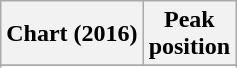<table class="wikitable sortable plainrowheaders" style="text-align:center">
<tr>
<th scope="col">Chart (2016)</th>
<th scope="col">Peak<br> position</th>
</tr>
<tr>
</tr>
<tr>
</tr>
</table>
